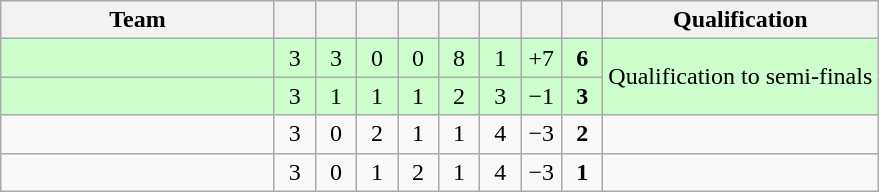<table class="wikitable" style="text-align:center;">
<tr>
<th width=175>Team</th>
<th width=20></th>
<th width=20></th>
<th width=20></th>
<th width=20></th>
<th width=20></th>
<th width=20></th>
<th width=20></th>
<th width=20></th>
<th>Qualification</th>
</tr>
<tr bgcolor="#ccffcc">
<td align="left"></td>
<td>3</td>
<td>3</td>
<td>0</td>
<td>0</td>
<td>8</td>
<td>1</td>
<td>+7</td>
<td><strong>6</strong></td>
<td rowspan="2">Qualification to semi-finals</td>
</tr>
<tr bgcolor="#ccffcc">
<td align="left"></td>
<td>3</td>
<td>1</td>
<td>1</td>
<td>1</td>
<td>2</td>
<td>3</td>
<td>−1</td>
<td><strong>3</strong></td>
</tr>
<tr>
<td align="left"></td>
<td>3</td>
<td>0</td>
<td>2</td>
<td>1</td>
<td>1</td>
<td>4</td>
<td>−3</td>
<td><strong>2</strong></td>
<td></td>
</tr>
<tr>
<td align="left"></td>
<td>3</td>
<td>0</td>
<td>1</td>
<td>2</td>
<td>1</td>
<td>4</td>
<td>−3</td>
<td><strong>1</strong></td>
<td></td>
</tr>
</table>
